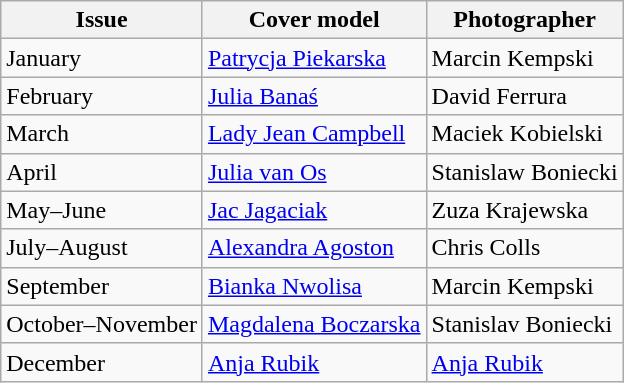<table class="sortable wikitable">
<tr>
<th>Issue</th>
<th>Cover model</th>
<th>Photographer</th>
</tr>
<tr>
<td>January</td>
<td><a href='#'>Patrycja Piekarska</a></td>
<td>Marcin Kempski</td>
</tr>
<tr>
<td>February</td>
<td><a href='#'>Julia Banaś</a></td>
<td>David Ferrura</td>
</tr>
<tr>
<td>March</td>
<td><a href='#'>Lady Jean Campbell</a></td>
<td>Maciek Kobielski</td>
</tr>
<tr>
<td>April</td>
<td><a href='#'>Julia van Os</a></td>
<td>Stanislaw Boniecki</td>
</tr>
<tr>
<td>May–June</td>
<td><a href='#'>Jac Jagaciak</a></td>
<td>Zuza Krajewska</td>
</tr>
<tr>
<td>July–August</td>
<td><a href='#'>Alexandra Agoston</a></td>
<td>Chris Colls</td>
</tr>
<tr>
<td>September</td>
<td><a href='#'>Bianka Nwolisa</a></td>
<td>Marcin Kempski</td>
</tr>
<tr>
<td>October–November</td>
<td><a href='#'>Magdalena Boczarska</a></td>
<td>Stanislav Boniecki</td>
</tr>
<tr>
<td>December</td>
<td><a href='#'>Anja Rubik</a></td>
<td><a href='#'>Anja Rubik</a></td>
</tr>
</table>
